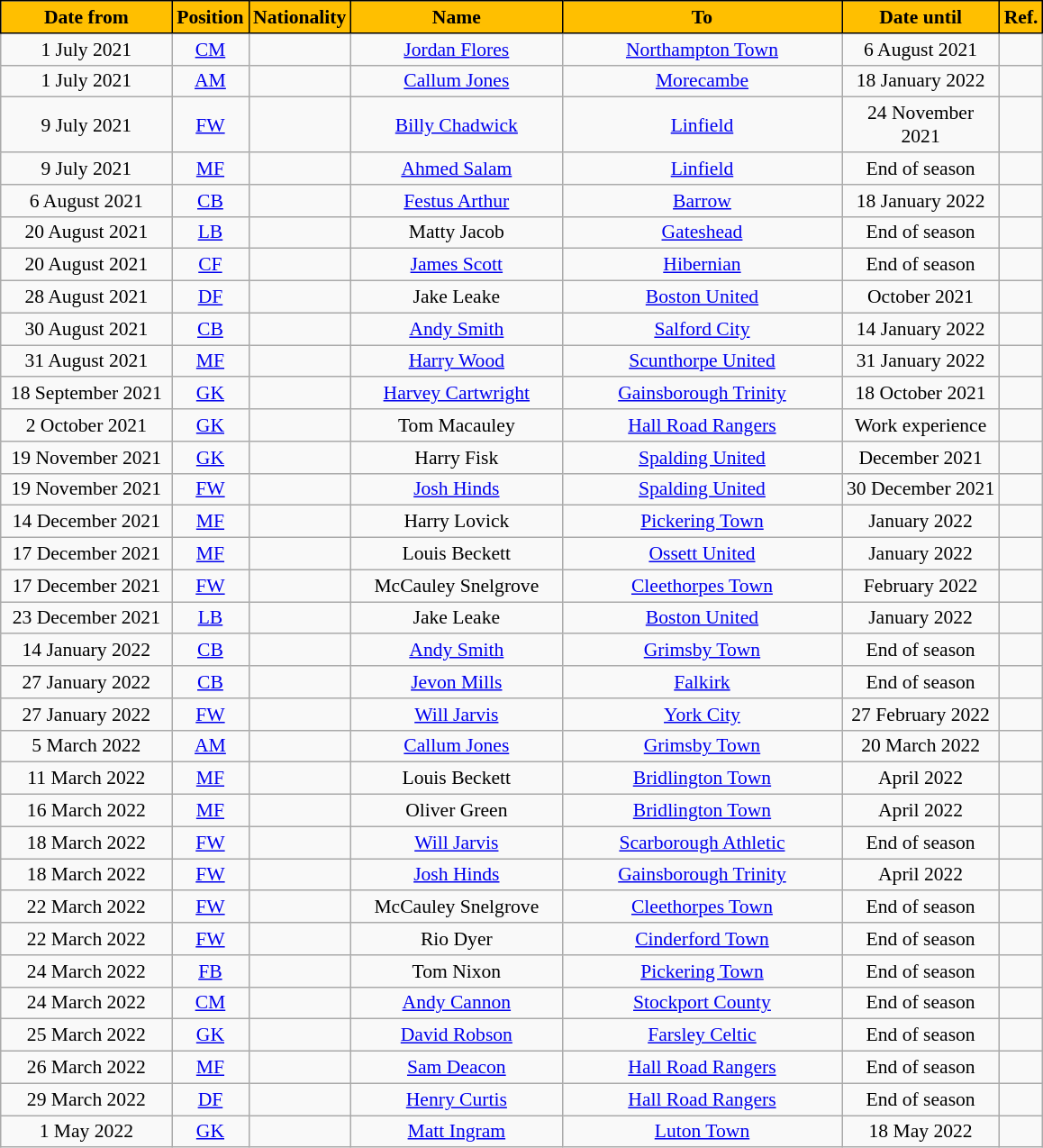<table class="wikitable" style="text-align:center; font-size:90%">
<tr>
<th style="color:#000000; background:#ffbf00; border:1px solid #000000; width:120px;">Date from</th>
<th style="color:#000000; background:#ffbf00; border:1px solid #000000; width:50px;">Position</th>
<th style="color:#000000; background:#ffbf00; border:1px solid #000000; width:50px;">Nationality</th>
<th style="color:#000000; background:#ffbf00; border:1px solid #000000; width:150px;">Name</th>
<th style="color:#000000; background:#ffbf00; border:1px solid #000000; width:200px;">To</th>
<th style="color:#000000; background:#ffbf00; border:1px solid #000000; width:110px;">Date until</th>
<th style="color:#000000; background:#ffbf00; border:1px solid #000000; width:25px;">Ref.</th>
</tr>
<tr>
<td>1 July 2021</td>
<td><a href='#'>CM</a></td>
<td></td>
<td><a href='#'>Jordan Flores</a></td>
<td> <a href='#'>Northampton Town</a></td>
<td>6 August 2021</td>
<td></td>
</tr>
<tr>
<td>1 July 2021</td>
<td><a href='#'>AM</a></td>
<td></td>
<td><a href='#'>Callum Jones</a></td>
<td> <a href='#'>Morecambe</a></td>
<td>18 January 2022</td>
<td></td>
</tr>
<tr>
<td>9 July 2021</td>
<td><a href='#'>FW</a></td>
<td></td>
<td><a href='#'>Billy Chadwick</a></td>
<td> <a href='#'>Linfield</a></td>
<td>24 November 2021</td>
<td></td>
</tr>
<tr>
<td>9 July 2021</td>
<td><a href='#'>MF</a></td>
<td></td>
<td><a href='#'>Ahmed Salam</a></td>
<td> <a href='#'>Linfield</a></td>
<td>End of season</td>
<td></td>
</tr>
<tr>
<td>6 August 2021</td>
<td><a href='#'>CB</a></td>
<td></td>
<td><a href='#'>Festus Arthur</a></td>
<td> <a href='#'>Barrow</a></td>
<td>18 January 2022</td>
<td></td>
</tr>
<tr>
<td>20 August 2021</td>
<td><a href='#'>LB</a></td>
<td></td>
<td>Matty Jacob</td>
<td> <a href='#'>Gateshead</a></td>
<td>End of season</td>
<td></td>
</tr>
<tr>
<td>20 August 2021</td>
<td><a href='#'>CF</a></td>
<td></td>
<td><a href='#'>James Scott</a></td>
<td> <a href='#'>Hibernian</a></td>
<td>End of season</td>
<td></td>
</tr>
<tr>
<td>28 August 2021</td>
<td><a href='#'>DF</a></td>
<td></td>
<td>Jake Leake</td>
<td> <a href='#'>Boston United</a></td>
<td>October 2021</td>
<td></td>
</tr>
<tr>
<td>30 August 2021</td>
<td><a href='#'>CB</a></td>
<td></td>
<td><a href='#'>Andy Smith</a></td>
<td> <a href='#'>Salford City</a></td>
<td>14 January 2022</td>
<td></td>
</tr>
<tr>
<td>31 August 2021</td>
<td><a href='#'>MF</a></td>
<td></td>
<td><a href='#'>Harry Wood</a></td>
<td> <a href='#'>Scunthorpe United</a></td>
<td>31 January 2022</td>
<td></td>
</tr>
<tr>
<td>18 September 2021</td>
<td><a href='#'>GK</a></td>
<td></td>
<td><a href='#'>Harvey Cartwright</a></td>
<td> <a href='#'>Gainsborough Trinity</a></td>
<td>18 October 2021</td>
<td></td>
</tr>
<tr>
<td>2 October 2021</td>
<td><a href='#'>GK</a></td>
<td></td>
<td>Tom Macauley</td>
<td> <a href='#'>Hall Road Rangers</a></td>
<td>Work experience</td>
<td></td>
</tr>
<tr>
<td>19 November 2021</td>
<td><a href='#'>GK</a></td>
<td></td>
<td>Harry Fisk</td>
<td> <a href='#'>Spalding United</a></td>
<td>December 2021</td>
<td></td>
</tr>
<tr>
<td>19 November 2021</td>
<td><a href='#'>FW</a></td>
<td></td>
<td><a href='#'>Josh Hinds</a></td>
<td> <a href='#'>Spalding United</a></td>
<td>30 December 2021</td>
<td></td>
</tr>
<tr>
<td>14 December 2021</td>
<td><a href='#'>MF</a></td>
<td></td>
<td>Harry Lovick</td>
<td> <a href='#'>Pickering Town</a></td>
<td>January 2022</td>
<td></td>
</tr>
<tr>
<td>17 December 2021</td>
<td><a href='#'>MF</a></td>
<td></td>
<td>Louis Beckett</td>
<td> <a href='#'>Ossett United</a></td>
<td>January 2022</td>
<td></td>
</tr>
<tr>
<td>17 December 2021</td>
<td><a href='#'>FW</a></td>
<td></td>
<td>McCauley Snelgrove</td>
<td> <a href='#'>Cleethorpes Town</a></td>
<td>February 2022</td>
<td></td>
</tr>
<tr>
<td>23 December 2021</td>
<td><a href='#'>LB</a></td>
<td></td>
<td>Jake Leake</td>
<td> <a href='#'>Boston United</a></td>
<td>January 2022</td>
<td></td>
</tr>
<tr>
<td>14 January 2022</td>
<td><a href='#'>CB</a></td>
<td></td>
<td><a href='#'>Andy Smith</a></td>
<td> <a href='#'>Grimsby Town</a></td>
<td>End of season</td>
<td></td>
</tr>
<tr>
<td>27 January 2022</td>
<td><a href='#'>CB</a></td>
<td></td>
<td><a href='#'>Jevon Mills</a></td>
<td> <a href='#'>Falkirk</a></td>
<td>End of season</td>
<td></td>
</tr>
<tr>
<td>27 January 2022</td>
<td><a href='#'>FW</a></td>
<td></td>
<td><a href='#'>Will Jarvis</a></td>
<td> <a href='#'>York City</a></td>
<td>27 February 2022</td>
<td></td>
</tr>
<tr>
<td>5 March 2022</td>
<td><a href='#'>AM</a></td>
<td></td>
<td><a href='#'>Callum Jones</a></td>
<td> <a href='#'>Grimsby Town</a></td>
<td>20 March 2022</td>
<td></td>
</tr>
<tr>
<td>11 March 2022</td>
<td><a href='#'>MF</a></td>
<td></td>
<td>Louis Beckett</td>
<td> <a href='#'>Bridlington Town</a></td>
<td>April 2022</td>
<td></td>
</tr>
<tr>
<td>16 March 2022</td>
<td><a href='#'>MF</a></td>
<td></td>
<td>Oliver Green</td>
<td> <a href='#'>Bridlington Town</a></td>
<td>April 2022</td>
<td></td>
</tr>
<tr>
<td>18 March 2022</td>
<td><a href='#'>FW</a></td>
<td></td>
<td><a href='#'>Will Jarvis</a></td>
<td> <a href='#'>Scarborough Athletic</a></td>
<td>End of season</td>
<td></td>
</tr>
<tr>
<td>18 March 2022</td>
<td><a href='#'>FW</a></td>
<td></td>
<td><a href='#'>Josh Hinds</a></td>
<td> <a href='#'>Gainsborough Trinity</a></td>
<td>April 2022</td>
<td></td>
</tr>
<tr>
<td>22 March 2022</td>
<td><a href='#'>FW</a></td>
<td></td>
<td>McCauley Snelgrove</td>
<td> <a href='#'>Cleethorpes Town</a></td>
<td>End of season</td>
<td></td>
</tr>
<tr>
<td>22 March 2022</td>
<td><a href='#'>FW</a></td>
<td></td>
<td>Rio Dyer</td>
<td> <a href='#'>Cinderford Town</a></td>
<td>End of season</td>
<td></td>
</tr>
<tr>
<td>24 March 2022</td>
<td><a href='#'>FB</a></td>
<td></td>
<td>Tom Nixon</td>
<td> <a href='#'>Pickering Town</a></td>
<td>End of season</td>
<td></td>
</tr>
<tr>
<td>24 March 2022</td>
<td><a href='#'>CM</a></td>
<td></td>
<td><a href='#'>Andy Cannon</a></td>
<td> <a href='#'>Stockport County</a></td>
<td>End of season</td>
<td></td>
</tr>
<tr>
<td>25 March 2022</td>
<td><a href='#'>GK</a></td>
<td></td>
<td><a href='#'>David Robson</a></td>
<td> <a href='#'>Farsley Celtic</a></td>
<td>End of season</td>
<td></td>
</tr>
<tr>
<td>26 March 2022</td>
<td><a href='#'>MF</a></td>
<td></td>
<td><a href='#'>Sam Deacon</a></td>
<td> <a href='#'>Hall Road Rangers</a></td>
<td>End of season</td>
<td></td>
</tr>
<tr>
<td>29 March 2022</td>
<td><a href='#'>DF</a></td>
<td></td>
<td><a href='#'>Henry Curtis</a></td>
<td> <a href='#'>Hall Road Rangers</a></td>
<td>End of season</td>
<td></td>
</tr>
<tr>
<td>1 May 2022</td>
<td><a href='#'>GK</a></td>
<td></td>
<td><a href='#'>Matt Ingram</a></td>
<td> <a href='#'>Luton Town</a></td>
<td>18 May 2022</td>
<td></td>
</tr>
</table>
